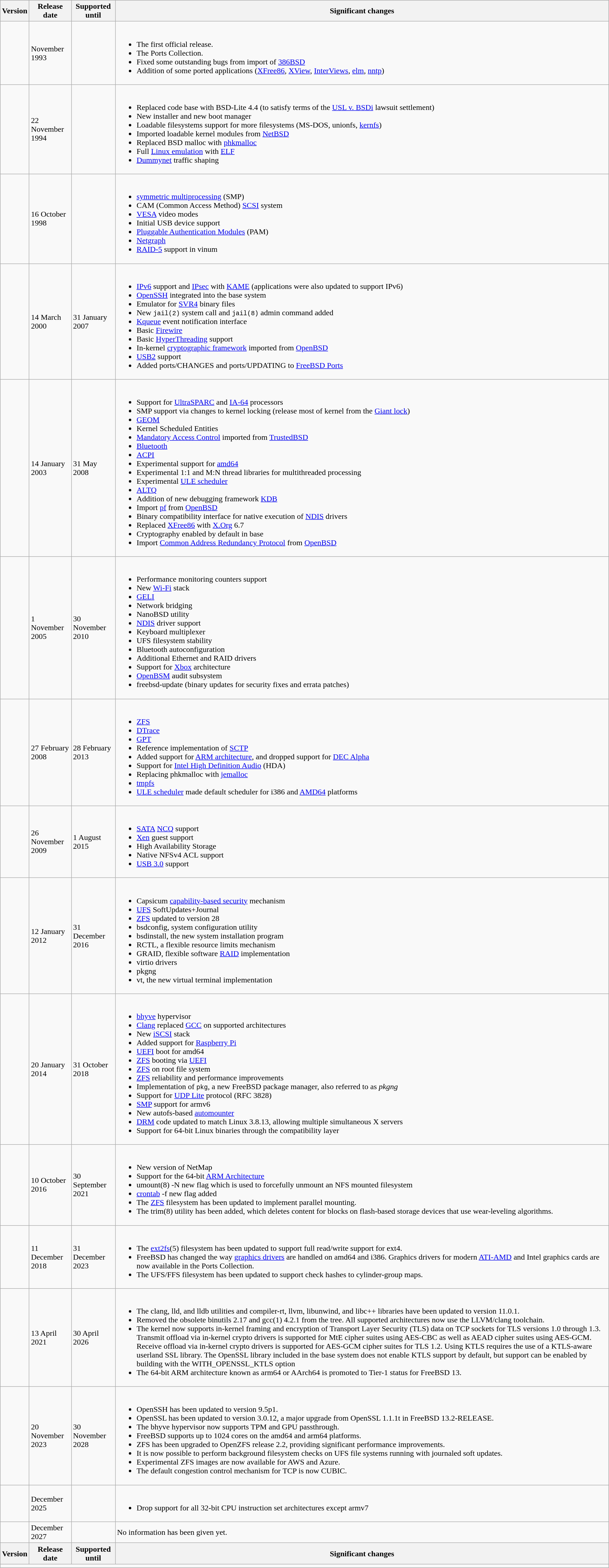<table class="wikitable">
<tr>
<th>Version</th>
<th>Release date</th>
<th>Supported until</th>
<th>Significant changes</th>
</tr>
<tr>
<td></td>
<td>November 1993</td>
<td></td>
<td><br><ul><li>The first official release.</li><li>The Ports Collection.</li><li>Fixed some outstanding bugs from import of <a href='#'>386BSD</a></li><li>Addition of some ported applications (<a href='#'>XFree86</a>, <a href='#'>XView</a>, <a href='#'>InterViews</a>, <a href='#'>elm</a>, <a href='#'>nntp</a>)</li></ul></td>
</tr>
<tr>
<td></td>
<td>22 November 1994</td>
<td></td>
<td><br><ul><li>Replaced code base with BSD-Lite 4.4 (to satisfy terms of the <a href='#'>USL v. BSDi</a> lawsuit settlement)</li><li>New installer and new boot manager</li><li>Loadable filesystems support for more filesystems (MS-DOS, unionfs, <a href='#'>kernfs</a>)</li><li>Imported loadable kernel modules from <a href='#'>NetBSD</a></li><li>Replaced BSD malloc with <a href='#'>phkmalloc</a></li><li>Full <a href='#'>Linux emulation</a> with <a href='#'>ELF</a></li><li><a href='#'>Dummynet</a> traffic shaping</li></ul></td>
</tr>
<tr>
<td></td>
<td>16 October 1998</td>
<td></td>
<td><br><ul><li><a href='#'>symmetric multiprocessing</a> (SMP)</li><li>CAM (Common Access Method) <a href='#'>SCSI</a> system</li><li><a href='#'>VESA</a> video modes</li><li>Initial USB device support</li><li><a href='#'>Pluggable Authentication Modules</a> (PAM)</li><li><a href='#'>Netgraph</a></li><li><a href='#'>RAID-5</a> support in vinum</li></ul></td>
</tr>
<tr>
<td></td>
<td>14 March 2000</td>
<td>31 January 2007</td>
<td><br><ul><li><a href='#'>IPv6</a> support and <a href='#'>IPsec</a> with <a href='#'>KAME</a> (applications were also updated to support IPv6)</li><li><a href='#'>OpenSSH</a> integrated into the base system</li><li>Emulator for <a href='#'>SVR4</a> binary files</li><li>New <code>jail(2)</code> system call and <code>jail(8)</code> admin command added</li><li><a href='#'>Kqueue</a> event notification interface</li><li>Basic <a href='#'>Firewire</a></li><li>Basic <a href='#'>HyperThreading</a> support</li><li>In-kernel <a href='#'>cryptographic framework</a> imported from <a href='#'>OpenBSD</a></li><li><a href='#'>USB2</a> support</li><li>Added ports/CHANGES and ports/UPDATING to <a href='#'>FreeBSD Ports</a></li></ul></td>
</tr>
<tr>
<td></td>
<td>14 January 2003</td>
<td>31 May 2008</td>
<td><br><ul><li>Support for <a href='#'>UltraSPARC</a> and <a href='#'>IA-64</a> processors</li><li>SMP support via changes to kernel locking (release most of kernel from the <a href='#'>Giant lock</a>)</li><li><a href='#'>GEOM</a></li><li>Kernel Scheduled Entities</li><li><a href='#'>Mandatory Access Control</a> imported from <a href='#'>TrustedBSD</a></li><li><a href='#'>Bluetooth</a></li><li><a href='#'>ACPI</a></li><li>Experimental support for <a href='#'>amd64</a></li><li>Experimental 1:1 and M:N thread libraries for multithreaded processing</li><li>Experimental <a href='#'>ULE scheduler</a></li><li><a href='#'>ALTQ</a></li><li>Addition of new debugging framework <a href='#'>KDB</a></li><li>Import <a href='#'>pf</a> from <a href='#'>OpenBSD</a></li><li>Binary compatibility interface for native execution of <a href='#'>NDIS</a> drivers</li><li>Replaced <a href='#'>XFree86</a> with <a href='#'>X.Org</a> 6.7</li><li>Cryptography enabled by default in base</li><li>Import <a href='#'>Common Address Redundancy Protocol</a> from <a href='#'>OpenBSD</a></li></ul></td>
</tr>
<tr>
<td></td>
<td>1 November 2005</td>
<td>30 November 2010</td>
<td><br><ul><li>Performance monitoring counters support</li><li>New <a href='#'>Wi-Fi</a> stack</li><li><a href='#'>GELI</a></li><li>Network bridging</li><li>NanoBSD utility</li><li><a href='#'>NDIS</a> driver support</li><li>Keyboard multiplexer</li><li>UFS filesystem stability</li><li>Bluetooth autoconfiguration</li><li>Additional Ethernet and RAID drivers</li><li>Support for <a href='#'>Xbox</a> architecture</li><li><a href='#'>OpenBSM</a> audit subsystem</li><li>freebsd-update (binary updates for security fixes and errata patches)</li></ul></td>
</tr>
<tr>
<td></td>
<td>27 February 2008</td>
<td>28 February 2013</td>
<td><br><ul><li><a href='#'>ZFS</a></li><li><a href='#'>DTrace</a></li><li><a href='#'>GPT</a></li><li>Reference implementation of <a href='#'>SCTP</a></li><li>Added support for <a href='#'>ARM architecture</a>, and dropped support for <a href='#'>DEC Alpha</a></li><li>Support for <a href='#'>Intel High Definition Audio</a> (HDA)</li><li>Replacing phkmalloc with <a href='#'>jemalloc</a></li><li><a href='#'>tmpfs</a></li><li><a href='#'>ULE scheduler</a> made default scheduler for i386 and <a href='#'>AMD64</a> platforms</li></ul></td>
</tr>
<tr>
<td></td>
<td>26 November 2009</td>
<td>1 August 2015</td>
<td><br><ul><li><a href='#'>SATA</a> <a href='#'>NCQ</a> support</li><li><a href='#'>Xen</a> guest support</li><li>High Availability Storage</li><li>Native NFSv4 ACL support</li><li><a href='#'>USB 3.0</a> support</li></ul></td>
</tr>
<tr>
<td></td>
<td>12 January 2012</td>
<td>31 December 2016</td>
<td><br><ul><li>Capsicum <a href='#'>capability-based security</a> mechanism</li><li><a href='#'>UFS</a> SoftUpdates+Journal</li><li><a href='#'>ZFS</a> updated to version 28</li><li>bsdconfig, system configuration utility</li><li>bsdinstall, the new system installation program</li><li>RCTL, a flexible resource limits mechanism</li><li>GRAID, flexible software <a href='#'>RAID</a> implementation</li><li>virtio drivers</li><li>pkgng</li><li>vt, the new virtual terminal implementation</li></ul></td>
</tr>
<tr>
<td></td>
<td>20 January 2014</td>
<td>31 October 2018</td>
<td><br><ul><li><a href='#'>bhyve</a> hypervisor</li><li><a href='#'>Clang</a> replaced <a href='#'>GCC</a> on supported architectures</li><li>New <a href='#'>iSCSI</a> stack</li><li>Added support for <a href='#'>Raspberry Pi</a></li><li><a href='#'>UEFI</a> boot for amd64</li><li><a href='#'>ZFS</a> booting via <a href='#'>UEFI</a></li><li><a href='#'>ZFS</a> on root file system</li><li><a href='#'>ZFS</a> reliability and performance improvements</li><li>Implementation of <code>pkg</code>, a new FreeBSD package manager, also referred to as <em>pkgng</em></li><li>Support for <a href='#'>UDP Lite</a> protocol (RFC 3828)</li><li><a href='#'>SMP</a> support for armv6</li><li>New autofs-based <a href='#'>automounter</a></li><li><a href='#'>DRM</a> code updated to match Linux 3.8.13, allowing multiple simultaneous X servers</li><li>Support for 64-bit Linux binaries through the compatibility layer</li></ul></td>
</tr>
<tr>
<td></td>
<td>10 October 2016</td>
<td>30 September 2021</td>
<td><br><ul><li>New version of NetMap</li><li>Support for the 64-bit <a href='#'>ARM Architecture</a></li><li>umount(8) -N new flag which is used to forcefully unmount an NFS mounted filesystem</li><li><a href='#'>crontab</a> -f new flag added</li><li>The <a href='#'>ZFS</a> filesystem has been updated to implement parallel mounting.</li><li>The trim(8) utility has been added, which deletes content for blocks on flash-based storage devices that use wear-leveling algorithms.</li></ul></td>
</tr>
<tr>
<td></td>
<td>11 December 2018</td>
<td>31 December 2023</td>
<td><br><ul><li>The <a href='#'>ext2fs</a>(5) filesystem has been updated to support full read/write support for ext4.</li><li>FreeBSD has changed the way <a href='#'>graphics drivers</a> are handled on amd64 and i386. Graphics drivers for modern <a href='#'>ATI-AMD</a> and Intel graphics cards are now available in the Ports Collection.</li><li>The UFS/FFS filesystem has been updated to support check hashes to cylinder-group maps.</li></ul></td>
</tr>
<tr>
<td></td>
<td>13 April 2021</td>
<td>30 April 2026</td>
<td><br><ul><li>The clang, lld, and lldb utilities and compiler-rt, llvm, libunwind, and libc++ libraries have been updated to version 11.0.1.</li><li>Removed the obsolete binutils 2.17 and gcc(1) 4.2.1 from the tree. All supported architectures now use the LLVM/clang toolchain.</li><li>The kernel now supports in-kernel framing and encryption of Transport Layer Security (TLS) data on TCP sockets for TLS versions 1.0 through 1.3. Transmit offload via in-kernel crypto drivers is supported for MtE cipher suites using AES-CBC as well as AEAD cipher suites using AES-GCM. Receive offload via in-kernel crypto drivers is supported for AES-GCM cipher suites for TLS 1.2. Using KTLS requires the use of a KTLS-aware userland SSL library. The OpenSSL library included in the base system does not enable KTLS support by default, but support can be enabled by building with the WITH_OPENSSL_KTLS option</li><li>The 64-bit ARM architecture known as arm64 or AArch64 is promoted to Tier-1 status for FreeBSD 13.</li></ul></td>
</tr>
<tr>
<td></td>
<td>20 November 2023</td>
<td>30 November 2028</td>
<td><br><ul><li>OpenSSH has been updated to version 9.5p1.</li><li>OpenSSL has been updated to version 3.0.12, a major upgrade from OpenSSL 1.1.1t in FreeBSD 13.2-RELEASE.</li><li>The bhyve hypervisor now supports TPM and GPU passthrough.</li><li>FreeBSD supports up to 1024 cores on the amd64 and arm64 platforms.</li><li>ZFS has been upgraded to OpenZFS release 2.2, providing significant performance improvements.</li><li>It is now possible to perform background filesystem checks on UFS file systems running with journaled soft updates.</li><li>Experimental ZFS images are now available for AWS and Azure.</li><li>The default congestion control mechanism for TCP is now CUBIC.</li></ul></td>
</tr>
<tr>
<td></td>
<td>December 2025</td>
<td></td>
<td><br><ul><li>Drop support for all 32-bit CPU instruction set architectures except armv7</li></ul></td>
</tr>
<tr>
<td></td>
<td>December 2027</td>
<td></td>
<td>No information has been given yet.</td>
</tr>
<tr>
<th>Version</th>
<th>Release date</th>
<th>Supported until</th>
<th>Significant changes</th>
</tr>
<tr>
<td colspan="4"></td>
</tr>
</table>
